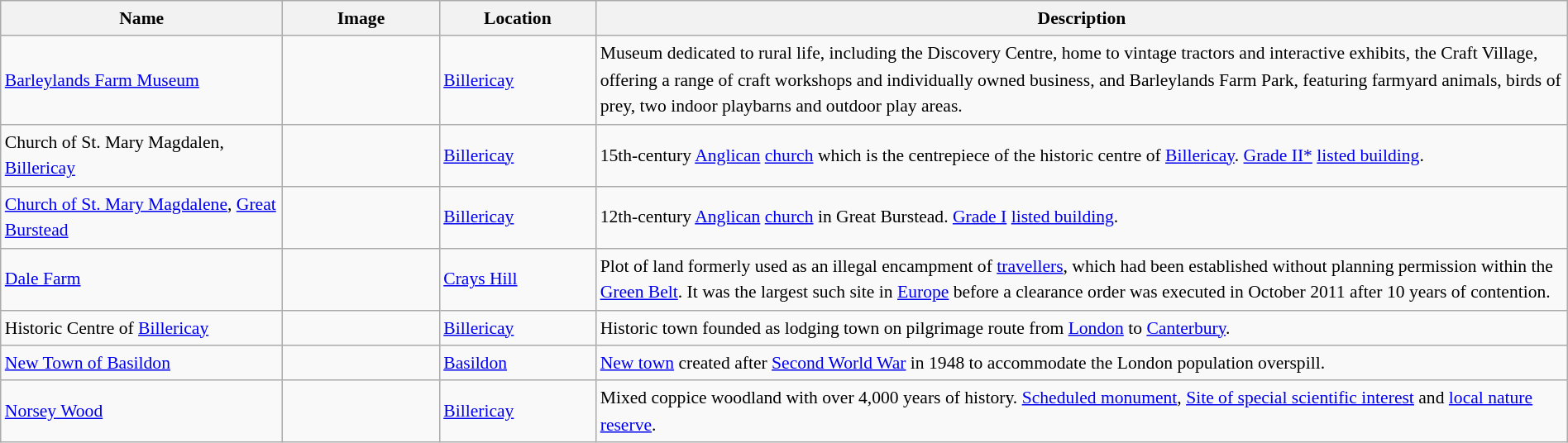<table class="wikitable sortable" style="font-size:90%;width:100%;border:0px;text-align:left;line-height:150%;">
<tr>
<th width="18%">Name</th>
<th width="10%" class="unsortable">Image</th>
<th width="10%">Location</th>
<th width="62%" class="unsortable">Description</th>
</tr>
<tr>
<td><a href='#'>Barleylands Farm Museum</a></td>
<td></td>
<td><a href='#'>Billericay</a></td>
<td>Museum dedicated to rural life, including the Discovery Centre, home to vintage tractors and interactive exhibits, the Craft Village, offering a range of craft workshops and individually owned business, and Barleylands Farm Park, featuring farmyard animals, birds of prey, two indoor playbarns and outdoor play areas.</td>
</tr>
<tr>
<td>Church of St. Mary Magdalen, <a href='#'>Billericay</a></td>
<td></td>
<td><a href='#'>Billericay</a></td>
<td>15th-century <a href='#'>Anglican</a> <a href='#'>church</a> which is the centrepiece of the historic centre of <a href='#'>Billericay</a>. <a href='#'>Grade II*</a> <a href='#'>listed building</a>.</td>
</tr>
<tr>
<td><a href='#'>Church of St. Mary Magdalene</a>, <a href='#'>Great Burstead</a></td>
<td></td>
<td><a href='#'>Billericay</a></td>
<td>12th-century <a href='#'>Anglican</a> <a href='#'>church</a> in Great Burstead. <a href='#'>Grade I</a> <a href='#'>listed building</a>.</td>
</tr>
<tr>
<td><a href='#'>Dale Farm</a></td>
<td></td>
<td><a href='#'>Crays Hill</a></td>
<td>Plot of land formerly used as an illegal encampment of <a href='#'>travellers</a>, which had been established without planning permission within the <a href='#'>Green Belt</a>. It was the largest such site in <a href='#'>Europe</a> before  a clearance order was executed in October 2011 after 10 years of contention.</td>
</tr>
<tr>
<td>Historic Centre of <a href='#'>Billericay</a></td>
<td></td>
<td><a href='#'>Billericay</a></td>
<td>Historic town founded as lodging town on pilgrimage route from <a href='#'>London</a> to <a href='#'>Canterbury</a>.</td>
</tr>
<tr>
<td><a href='#'>New Town of Basildon</a></td>
<td></td>
<td><a href='#'>Basildon</a></td>
<td><a href='#'>New town</a> created after <a href='#'>Second World War</a> in 1948 to accommodate the London population overspill.</td>
</tr>
<tr>
<td><a href='#'>Norsey Wood</a></td>
<td></td>
<td><a href='#'>Billericay</a></td>
<td>Mixed coppice woodland with over 4,000 years of history. <a href='#'>Scheduled monument</a>, <a href='#'>Site of special scientific interest</a> and <a href='#'>local nature reserve</a>.</td>
</tr>
<tr>
</tr>
</table>
